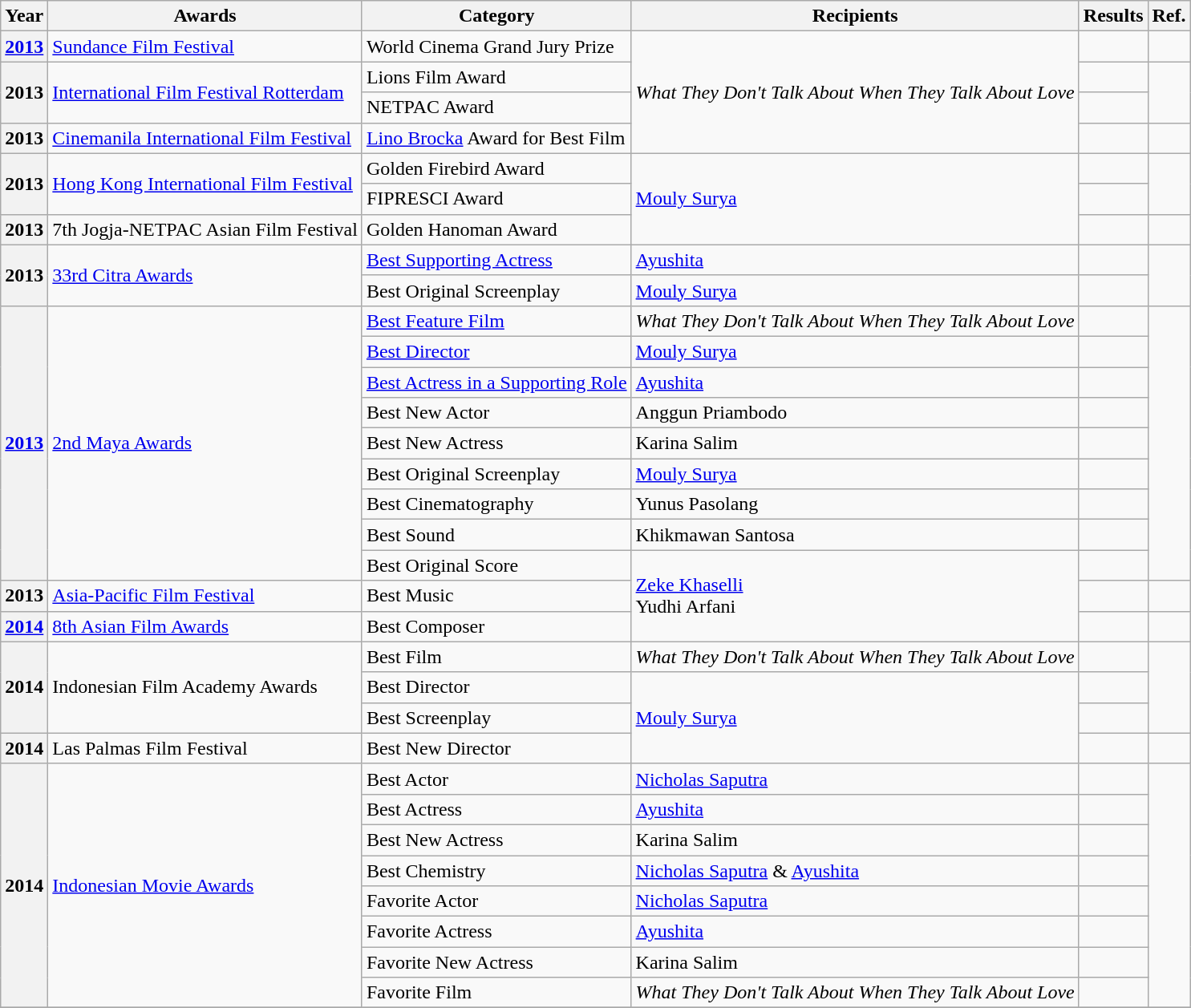<table class="wikitable">
<tr>
<th>Year</th>
<th>Awards</th>
<th>Category</th>
<th>Recipients</th>
<th>Results</th>
<th>Ref.</th>
</tr>
<tr>
<th><a href='#'>2013</a></th>
<td><a href='#'>Sundance Film Festival</a></td>
<td>World Cinema Grand Jury Prize</td>
<td rowspan="4"><em>What They Don't Talk About When They Talk About Love</em></td>
<td></td>
<td></td>
</tr>
<tr>
<th rowspan="2">2013</th>
<td rowspan="2"><a href='#'>International Film Festival Rotterdam</a></td>
<td>Lions Film Award</td>
<td></td>
<td rowspan="2"></td>
</tr>
<tr>
<td>NETPAC Award</td>
<td></td>
</tr>
<tr>
<th>2013</th>
<td><a href='#'>Cinemanila International Film Festival</a></td>
<td><a href='#'>Lino Brocka</a> Award for Best Film</td>
<td></td>
<td></td>
</tr>
<tr>
<th rowspan="2">2013</th>
<td rowspan="2"><a href='#'>Hong Kong International Film Festival</a></td>
<td>Golden Firebird Award</td>
<td rowspan="3"><a href='#'>Mouly Surya</a></td>
<td></td>
<td rowspan="2"></td>
</tr>
<tr>
<td>FIPRESCI Award</td>
<td></td>
</tr>
<tr>
<th>2013</th>
<td>7th Jogja-NETPAC Asian Film Festival</td>
<td>Golden Hanoman Award</td>
<td></td>
<td></td>
</tr>
<tr>
<th rowspan="2">2013</th>
<td rowspan="2"><a href='#'>33rd Citra Awards</a></td>
<td><a href='#'>Best Supporting Actress</a></td>
<td><a href='#'>Ayushita</a></td>
<td></td>
<td rowspan="2"></td>
</tr>
<tr>
<td>Best Original Screenplay</td>
<td><a href='#'>Mouly Surya</a></td>
<td></td>
</tr>
<tr>
<th rowspan="9"><a href='#'>2013</a></th>
<td rowspan="9"><a href='#'>2nd Maya Awards</a></td>
<td><a href='#'>Best Feature Film</a></td>
<td><em>What They Don't Talk About When They Talk About Love</em></td>
<td></td>
<td rowspan="9"></td>
</tr>
<tr>
<td><a href='#'>Best Director</a></td>
<td><a href='#'>Mouly Surya</a></td>
<td></td>
</tr>
<tr>
<td><a href='#'>Best Actress in a Supporting Role</a></td>
<td><a href='#'>Ayushita</a></td>
<td></td>
</tr>
<tr>
<td>Best New Actor</td>
<td>Anggun Priambodo</td>
<td></td>
</tr>
<tr>
<td>Best New Actress</td>
<td>Karina Salim</td>
<td></td>
</tr>
<tr>
<td>Best Original Screenplay</td>
<td><a href='#'>Mouly Surya</a></td>
<td></td>
</tr>
<tr>
<td>Best Cinematography</td>
<td>Yunus Pasolang</td>
<td></td>
</tr>
<tr>
<td>Best Sound</td>
<td>Khikmawan Santosa</td>
<td></td>
</tr>
<tr>
<td>Best Original Score</td>
<td rowspan="3"><a href='#'>Zeke Khaselli</a><br>Yudhi Arfani</td>
<td></td>
</tr>
<tr>
<th>2013</th>
<td><a href='#'>Asia-Pacific Film Festival</a></td>
<td>Best Music</td>
<td></td>
<td></td>
</tr>
<tr>
<th><a href='#'>2014</a></th>
<td><a href='#'>8th Asian Film Awards</a></td>
<td>Best Composer</td>
<td></td>
<td></td>
</tr>
<tr>
<th rowspan="3">2014</th>
<td rowspan="3">Indonesian Film Academy Awards</td>
<td>Best Film</td>
<td><em>What They Don't Talk About When They Talk About Love</em></td>
<td></td>
<td rowspan="3"></td>
</tr>
<tr>
<td>Best Director</td>
<td rowspan="3"><a href='#'>Mouly Surya</a></td>
<td></td>
</tr>
<tr>
<td>Best Screenplay</td>
<td></td>
</tr>
<tr>
<th>2014</th>
<td>Las Palmas Film Festival</td>
<td>Best New Director</td>
<td></td>
<td></td>
</tr>
<tr>
<th rowspan="8">2014</th>
<td rowspan="8"><a href='#'>Indonesian Movie Awards</a></td>
<td>Best Actor</td>
<td><a href='#'>Nicholas Saputra</a></td>
<td></td>
<td rowspan="8"></td>
</tr>
<tr>
<td>Best Actress</td>
<td><a href='#'>Ayushita</a></td>
<td></td>
</tr>
<tr>
<td>Best New Actress</td>
<td>Karina Salim</td>
<td></td>
</tr>
<tr>
<td>Best Chemistry</td>
<td><a href='#'>Nicholas Saputra</a> & <a href='#'>Ayushita</a></td>
<td></td>
</tr>
<tr>
<td>Favorite Actor</td>
<td><a href='#'>Nicholas Saputra</a></td>
<td></td>
</tr>
<tr>
<td>Favorite Actress</td>
<td><a href='#'>Ayushita</a></td>
<td></td>
</tr>
<tr>
<td>Favorite New Actress</td>
<td>Karina Salim</td>
<td></td>
</tr>
<tr>
<td>Favorite Film</td>
<td><em>What They Don't Talk About When They Talk About Love</em></td>
<td></td>
</tr>
<tr>
</tr>
</table>
